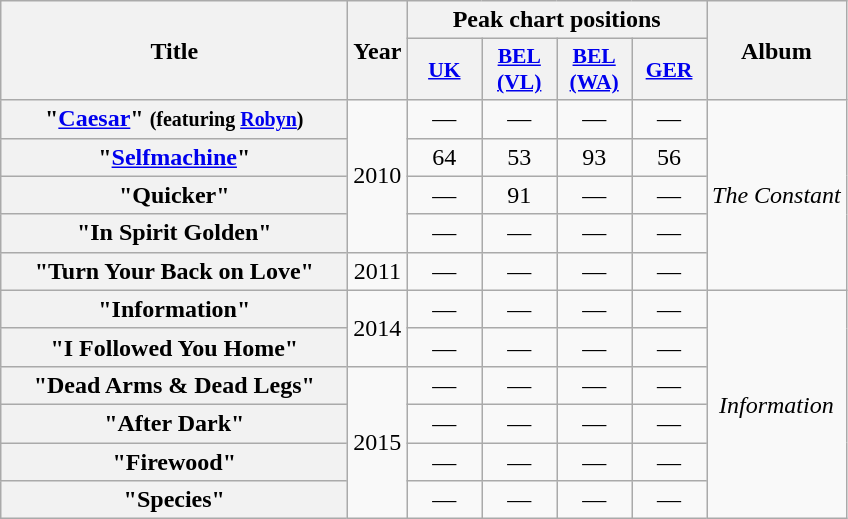<table class="wikitable plainrowheaders" style="text-align:center;">
<tr>
<th scope="col" style="width:14em;" rowspan="2">Title</th>
<th scope="col" rowspan="2">Year</th>
<th scope="col" colspan="4">Peak chart positions</th>
<th scope="col" rowspan="2">Album</th>
</tr>
<tr>
<th scope="col" style="width:3em; font-size:90%"><a href='#'>UK</a></th>
<th scope="col" style="width:3em; font-size:90%"><a href='#'>BEL<br>(VL)</a><br></th>
<th scope="col" style="width:3em; font-size:90%"><a href='#'>BEL<br>(WA)</a><br></th>
<th scope="col" style="width:3em; font-size:90%"><a href='#'>GER</a></th>
</tr>
<tr>
<th scope="row">"<a href='#'>Caesar</a>" <small>(featuring <a href='#'>Robyn</a>)</small></th>
<td rowspan="4">2010</td>
<td>—</td>
<td>—</td>
<td>—</td>
<td>—</td>
<td rowspan="5"><em>The Constant</em></td>
</tr>
<tr>
<th scope="row">"<a href='#'>Selfmachine</a>"</th>
<td>64</td>
<td>53</td>
<td>93</td>
<td>56</td>
</tr>
<tr>
<th scope="row">"Quicker"</th>
<td>—</td>
<td>91</td>
<td>—</td>
<td>—</td>
</tr>
<tr>
<th scope="row">"In Spirit Golden"</th>
<td>—</td>
<td>—</td>
<td>—</td>
<td>—</td>
</tr>
<tr>
<th scope="row">"Turn Your Back on Love"</th>
<td>2011</td>
<td>—</td>
<td>—</td>
<td>—</td>
<td>—</td>
</tr>
<tr>
<th scope="row">"Information"</th>
<td rowspan="2">2014</td>
<td>—</td>
<td>—</td>
<td>—</td>
<td>—</td>
<td rowspan="6"><em>Information</em></td>
</tr>
<tr>
<th scope="row">"I Followed You Home"</th>
<td>—</td>
<td>—</td>
<td>—</td>
<td>—</td>
</tr>
<tr>
<th scope="row">"Dead Arms & Dead Legs"</th>
<td rowspan="4">2015</td>
<td>—</td>
<td>—</td>
<td>—</td>
<td>—</td>
</tr>
<tr>
<th scope="row">"After Dark"</th>
<td>—</td>
<td>—</td>
<td>—</td>
<td>—</td>
</tr>
<tr>
<th scope="row">"Firewood"</th>
<td>—</td>
<td>—</td>
<td>—</td>
<td>—</td>
</tr>
<tr>
<th scope="row">"Species"</th>
<td>—</td>
<td>—</td>
<td>—</td>
<td>—</td>
</tr>
</table>
